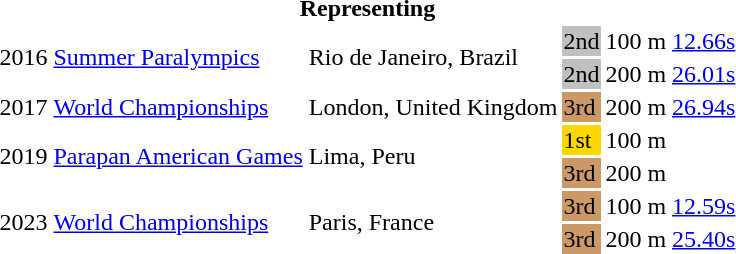<table>
<tr>
<th colspan="6">Representing </th>
</tr>
<tr>
<td rowspan=2>2016</td>
<td rowspan=2><a href='#'>Summer Paralympics</a></td>
<td rowspan=2>Rio de Janeiro, Brazil</td>
<td bgcolor=silver>2nd</td>
<td>100 m</td>
<td><a href='#'>12.66s</a></td>
</tr>
<tr>
<td bgcolor=silver>2nd</td>
<td>200 m</td>
<td><a href='#'>26.01s</a></td>
</tr>
<tr>
<td>2017</td>
<td><a href='#'>World Championships</a></td>
<td>London, United Kingdom</td>
<td bgcolor=cc9966>3rd</td>
<td>200 m</td>
<td><a href='#'>26.94s</a></td>
</tr>
<tr>
<td rowspan=2>2019</td>
<td rowspan=2><a href='#'>Parapan American Games</a></td>
<td rowspan=2>Lima, Peru</td>
<td bgcolor=gold>1st</td>
<td>100 m</td>
<td></td>
</tr>
<tr>
<td bgcolor=cc9966>3rd</td>
<td>200 m</td>
<td></td>
</tr>
<tr>
<td rowspan=2>2023</td>
<td rowspan=2><a href='#'>World Championships</a></td>
<td rowspan=2>Paris, France</td>
<td bgcolor=cc9966>3rd</td>
<td>100 m</td>
<td><a href='#'>12.59s</a></td>
</tr>
<tr>
<td bgcolor=cc9966>3rd</td>
<td>200 m</td>
<td><a href='#'>25.40s</a></td>
</tr>
</table>
